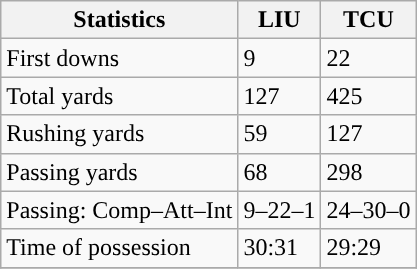<table class="wikitable" style="float: left;">
<tr>
<th>Statistics</th>
<th>LIU</th>
<th>TCU</th>
</tr>
<tr>
<td>First downs</td>
<td>9</td>
<td>22</td>
</tr>
<tr>
<td>Total yards</td>
<td>127</td>
<td>425</td>
</tr>
<tr>
<td>Rushing yards</td>
<td>59</td>
<td>127</td>
</tr>
<tr>
<td>Passing yards</td>
<td>68</td>
<td>298</td>
</tr>
<tr>
<td>Passing: Comp–Att–Int</td>
<td>9–22–1</td>
<td>24–30–0</td>
</tr>
<tr>
<td>Time of possession</td>
<td>30:31</td>
<td>29:29</td>
</tr>
<tr>
</tr>
</table>
